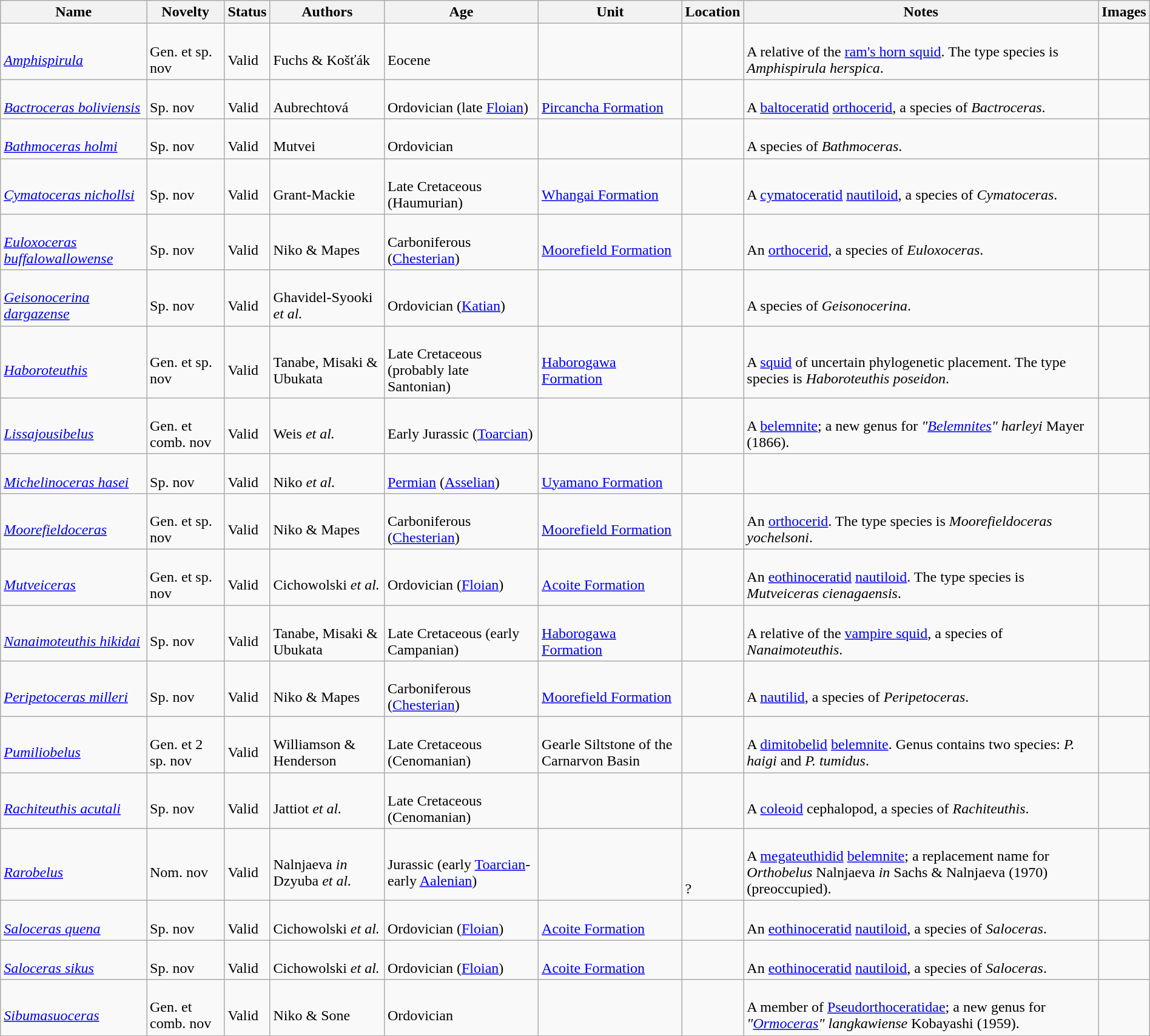<table class="wikitable sortable"  style="margin:auto; width:100%;">
<tr>
<th>Name</th>
<th>Novelty</th>
<th>Status</th>
<th>Authors</th>
<th>Age</th>
<th>Unit</th>
<th>Location</th>
<th>Notes</th>
<th>Images</th>
</tr>
<tr>
<td><br><em><a href='#'>Amphispirula</a></em></td>
<td><br>Gen. et sp. nov</td>
<td><br>Valid</td>
<td><br>Fuchs & Košťák</td>
<td><br>Eocene</td>
<td></td>
<td><br></td>
<td><br>A relative of the <a href='#'>ram's horn squid</a>. The type species is <em>Amphispirula herspica</em>.</td>
<td></td>
</tr>
<tr>
<td><br><em><a href='#'>Bactroceras boliviensis</a></em></td>
<td><br>Sp. nov</td>
<td><br>Valid</td>
<td><br>Aubrechtová</td>
<td><br>Ordovician (late <a href='#'>Floian</a>)</td>
<td><br><a href='#'>Pircancha Formation</a></td>
<td><br></td>
<td><br>A <a href='#'>baltoceratid</a> <a href='#'>orthocerid</a>, a species of <em>Bactroceras</em>.</td>
<td></td>
</tr>
<tr>
<td><br><em><a href='#'>Bathmoceras holmi</a></em></td>
<td><br>Sp. nov</td>
<td><br>Valid</td>
<td><br>Mutvei</td>
<td><br>Ordovician</td>
<td></td>
<td><br></td>
<td><br>A species of <em>Bathmoceras</em>.</td>
<td></td>
</tr>
<tr>
<td><br><em><a href='#'>Cymatoceras nichollsi</a></em></td>
<td><br>Sp. nov</td>
<td><br>Valid</td>
<td><br>Grant-Mackie</td>
<td><br>Late Cretaceous (Haumurian)</td>
<td><br><a href='#'>Whangai Formation</a></td>
<td><br></td>
<td><br>A <a href='#'>cymatoceratid</a> <a href='#'>nautiloid</a>, a species of <em>Cymatoceras</em>.</td>
<td></td>
</tr>
<tr>
<td><br><em><a href='#'>Euloxoceras buffalowallowense</a></em></td>
<td><br>Sp. nov</td>
<td><br>Valid</td>
<td><br>Niko & Mapes</td>
<td><br>Carboniferous (<a href='#'>Chesterian</a>)</td>
<td><br><a href='#'>Moorefield Formation</a></td>
<td><br></td>
<td><br>An <a href='#'>orthocerid</a>, a species of <em>Euloxoceras</em>.</td>
<td></td>
</tr>
<tr>
<td><br><em><a href='#'>Geisonocerina dargazense</a></em></td>
<td><br>Sp. nov</td>
<td><br>Valid</td>
<td><br>Ghavidel-Syooki <em>et al.</em></td>
<td><br>Ordovician (<a href='#'>Katian</a>)</td>
<td></td>
<td><br></td>
<td><br>A species of <em>Geisonocerina</em>.</td>
<td></td>
</tr>
<tr>
<td><br><em><a href='#'>Haboroteuthis</a></em></td>
<td><br>Gen. et sp. nov</td>
<td><br>Valid</td>
<td><br>Tanabe, Misaki & Ubukata</td>
<td><br>Late Cretaceous (probably late Santonian)</td>
<td><br><a href='#'>Haborogawa Formation</a></td>
<td><br></td>
<td><br>A <a href='#'>squid</a> of uncertain phylogenetic placement. The type species is <em>Haboroteuthis poseidon</em>.</td>
<td></td>
</tr>
<tr>
<td><br><em><a href='#'>Lissajousibelus</a></em></td>
<td><br>Gen. et comb. nov</td>
<td><br>Valid</td>
<td><br>Weis <em>et al.</em></td>
<td><br>Early Jurassic (<a href='#'>Toarcian</a>)</td>
<td></td>
<td><br></td>
<td><br>A <a href='#'>belemnite</a>; a new genus for <em>"<a href='#'>Belemnites</a>" harleyi</em> Mayer (1866).</td>
<td></td>
</tr>
<tr>
<td><br><em><a href='#'>Michelinoceras hasei</a></em></td>
<td><br>Sp. nov</td>
<td><br>Valid</td>
<td><br>Niko <em>et al.</em></td>
<td><br><a href='#'>Permian</a> (<a href='#'>Asselian</a>)</td>
<td><br><a href='#'>Uyamano Formation</a></td>
<td><br></td>
<td></td>
<td></td>
</tr>
<tr>
<td><br><em><a href='#'>Moorefieldoceras</a></em></td>
<td><br>Gen. et sp. nov</td>
<td><br>Valid</td>
<td><br>Niko & Mapes</td>
<td><br>Carboniferous (<a href='#'>Chesterian</a>)</td>
<td><br><a href='#'>Moorefield Formation</a></td>
<td><br></td>
<td><br>An <a href='#'>orthocerid</a>. The type species is <em>Moorefieldoceras yochelsoni</em>.</td>
<td></td>
</tr>
<tr>
<td><br><em><a href='#'>Mutveiceras</a></em></td>
<td><br>Gen. et sp. nov</td>
<td><br>Valid</td>
<td><br>Cichowolski <em>et al.</em></td>
<td><br>Ordovician (<a href='#'>Floian</a>)</td>
<td><br><a href='#'>Acoite Formation</a></td>
<td><br></td>
<td><br>An <a href='#'>eothinoceratid</a> <a href='#'>nautiloid</a>. The type species is <em>Mutveiceras cienagaensis</em>.</td>
<td></td>
</tr>
<tr>
<td><br><em><a href='#'>Nanaimoteuthis hikidai</a></em></td>
<td><br>Sp. nov</td>
<td><br>Valid</td>
<td><br>Tanabe, Misaki & Ubukata</td>
<td><br>Late Cretaceous (early Campanian)</td>
<td><br><a href='#'>Haborogawa Formation</a></td>
<td><br></td>
<td><br>A relative of the <a href='#'>vampire squid</a>, a species of <em>Nanaimoteuthis</em>.</td>
<td></td>
</tr>
<tr>
<td><br><em><a href='#'>Peripetoceras milleri</a></em></td>
<td><br>Sp. nov</td>
<td><br>Valid</td>
<td><br>Niko & Mapes</td>
<td><br>Carboniferous (<a href='#'>Chesterian</a>)</td>
<td><br><a href='#'>Moorefield Formation</a></td>
<td><br></td>
<td><br>A <a href='#'>nautilid</a>, a species of <em>Peripetoceras</em>.</td>
<td></td>
</tr>
<tr>
<td><br><em><a href='#'>Pumiliobelus</a></em></td>
<td><br>Gen. et 2 sp. nov</td>
<td><br>Valid</td>
<td><br>Williamson & Henderson</td>
<td><br>Late Cretaceous (Cenomanian)</td>
<td><br>Gearle Siltstone of the Carnarvon Basin</td>
<td><br></td>
<td><br>A <a href='#'>dimitobelid</a> <a href='#'>belemnite</a>. Genus contains two species: <em>P. haigi</em> and <em>P. tumidus</em>.</td>
<td></td>
</tr>
<tr>
<td><br><em><a href='#'>Rachiteuthis acutali</a></em></td>
<td><br>Sp. nov</td>
<td><br>Valid</td>
<td><br>Jattiot <em>et al.</em></td>
<td><br>Late Cretaceous (Cenomanian)</td>
<td></td>
<td><br></td>
<td><br>A <a href='#'>coleoid</a> cephalopod, a species of <em>Rachiteuthis</em>.</td>
<td></td>
</tr>
<tr>
<td><br><em><a href='#'>Rarobelus</a></em></td>
<td><br>Nom. nov</td>
<td><br>Valid</td>
<td><br>Nalnjaeva <em>in</em> Dzyuba <em>et al.</em></td>
<td><br>Jurassic (early <a href='#'>Toarcian</a>-early <a href='#'>Aalenian</a>)</td>
<td></td>
<td><br><br>
<br>
?</td>
<td><br>A <a href='#'>megateuthidid</a> <a href='#'>belemnite</a>; a replacement name for <em>Orthobelus</em> Nalnjaeva <em>in</em> Sachs & Nalnjaeva (1970) (preoccupied).</td>
<td></td>
</tr>
<tr>
<td><br><em><a href='#'>Saloceras quena</a></em></td>
<td><br>Sp. nov</td>
<td><br>Valid</td>
<td><br>Cichowolski <em>et al.</em></td>
<td><br>Ordovician (<a href='#'>Floian</a>)</td>
<td><br><a href='#'>Acoite Formation</a></td>
<td><br></td>
<td><br>An <a href='#'>eothinoceratid</a> <a href='#'>nautiloid</a>, a species of <em>Saloceras</em>.</td>
<td></td>
</tr>
<tr>
<td><br><em><a href='#'>Saloceras sikus</a></em></td>
<td><br>Sp. nov</td>
<td><br>Valid</td>
<td><br>Cichowolski <em>et al.</em></td>
<td><br>Ordovician (<a href='#'>Floian</a>)</td>
<td><br><a href='#'>Acoite Formation</a></td>
<td><br></td>
<td><br>An <a href='#'>eothinoceratid</a> <a href='#'>nautiloid</a>, a species of <em>Saloceras</em>.</td>
<td></td>
</tr>
<tr>
<td><br><em><a href='#'>Sibumasuoceras</a></em></td>
<td><br>Gen. et comb. nov</td>
<td><br>Valid</td>
<td><br>Niko & Sone</td>
<td><br>Ordovician</td>
<td></td>
<td><br><br>
</td>
<td><br>A member of <a href='#'>Pseudorthoceratidae</a>; a new genus for <em>"<a href='#'>Ormoceras</a>" langkawiense</em> Kobayashi (1959).</td>
<td></td>
</tr>
</table>
